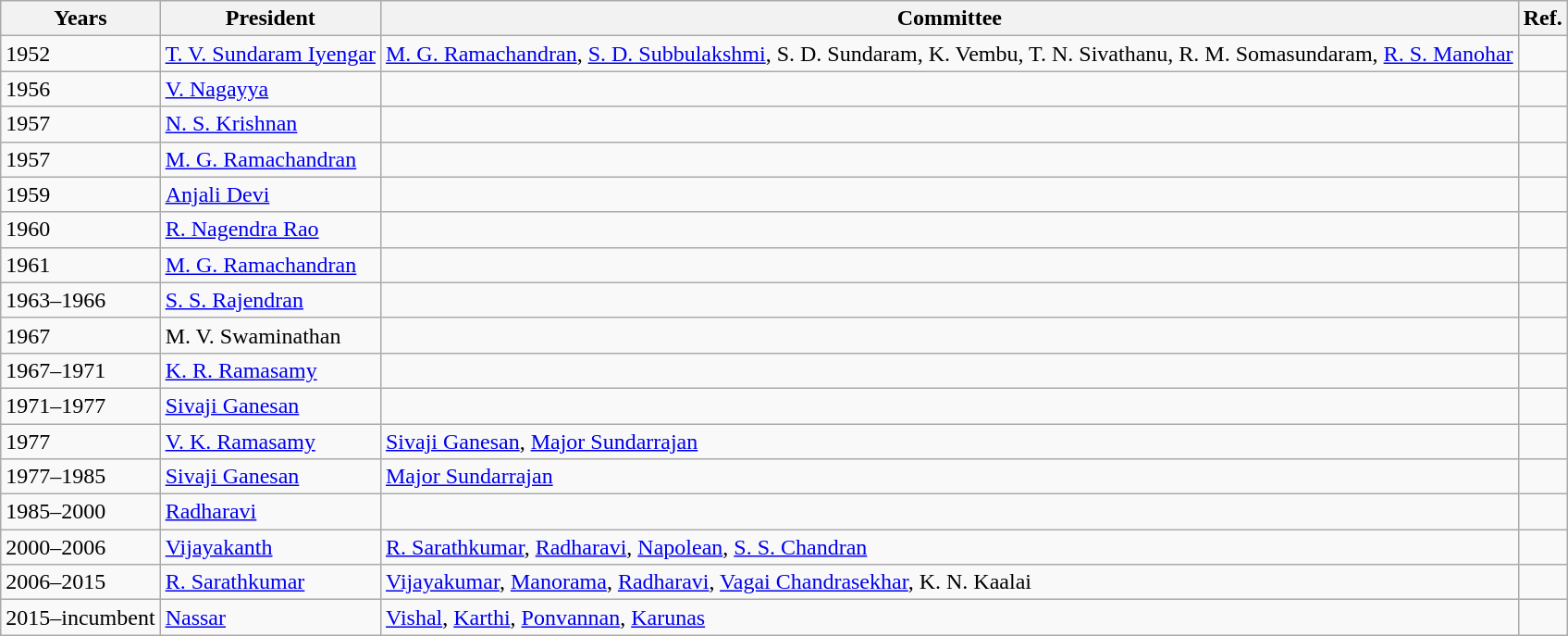<table class="wikitable unsortable">
<tr>
<th>Years</th>
<th>President</th>
<th>Committee</th>
<th>Ref.</th>
</tr>
<tr>
<td>1952</td>
<td><a href='#'>T. V. Sundaram Iyengar</a></td>
<td><a href='#'>M. G. Ramachandran</a>, <a href='#'>S. D. Subbulakshmi</a>, S. D. Sundaram, K. Vembu, T. N. Sivathanu, R. M. Somasundaram, <a href='#'>R. S. Manohar</a></td>
<td></td>
</tr>
<tr>
<td>1956</td>
<td><a href='#'>V. Nagayya</a></td>
<td></td>
<td></td>
</tr>
<tr>
<td>1957</td>
<td><a href='#'>N. S. Krishnan</a></td>
<td></td>
<td></td>
</tr>
<tr>
<td>1957</td>
<td><a href='#'>M. G. Ramachandran</a></td>
<td></td>
<td></td>
</tr>
<tr>
<td>1959</td>
<td><a href='#'>Anjali Devi</a></td>
<td></td>
<td></td>
</tr>
<tr>
<td>1960</td>
<td><a href='#'>R. Nagendra Rao</a></td>
<td></td>
<td></td>
</tr>
<tr>
<td>1961</td>
<td><a href='#'>M. G. Ramachandran</a></td>
<td></td>
<td></td>
</tr>
<tr>
<td>1963–1966</td>
<td><a href='#'>S. S. Rajendran</a></td>
<td></td>
<td></td>
</tr>
<tr>
<td>1967</td>
<td>M. V. Swaminathan</td>
<td></td>
<td></td>
</tr>
<tr>
<td>1967–1971</td>
<td><a href='#'>K. R. Ramasamy</a></td>
<td></td>
<td></td>
</tr>
<tr>
<td>1971–1977</td>
<td><a href='#'>Sivaji Ganesan</a></td>
<td></td>
<td></td>
</tr>
<tr>
<td>1977</td>
<td><a href='#'>V. K. Ramasamy</a></td>
<td><a href='#'>Sivaji Ganesan</a>, <a href='#'>Major Sundarrajan</a></td>
<td></td>
</tr>
<tr>
<td>1977–1985</td>
<td><a href='#'>Sivaji Ganesan</a></td>
<td><a href='#'>Major Sundarrajan</a></td>
<td></td>
</tr>
<tr>
<td>1985–2000</td>
<td><a href='#'>Radharavi</a></td>
<td></td>
<td></td>
</tr>
<tr>
<td>2000–2006</td>
<td><a href='#'>Vijayakanth</a></td>
<td><a href='#'>R. Sarathkumar</a>, <a href='#'>Radharavi</a>, <a href='#'>Napolean</a>, <a href='#'>S. S. Chandran</a></td>
<td></td>
</tr>
<tr>
<td>2006–2015</td>
<td><a href='#'>R. Sarathkumar</a></td>
<td><a href='#'>Vijayakumar</a>, <a href='#'>Manorama</a>, <a href='#'>Radharavi</a>, <a href='#'>Vagai Chandrasekhar</a>, K. N. Kaalai</td>
<td></td>
</tr>
<tr>
<td>2015–incumbent</td>
<td><a href='#'>Nassar</a></td>
<td><a href='#'>Vishal</a>, <a href='#'>Karthi</a>, <a href='#'>Ponvannan</a>, <a href='#'>Karunas</a></td>
<td></td>
</tr>
</table>
